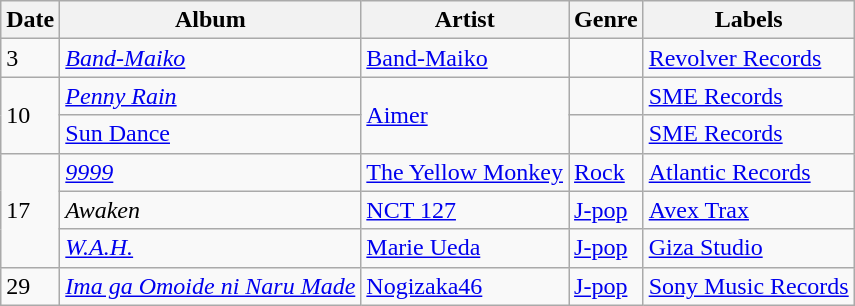<table class="wikitable">
<tr>
<th>Date</th>
<th>Album</th>
<th>Artist</th>
<th>Genre</th>
<th>Labels</th>
</tr>
<tr>
<td>3</td>
<td><em><a href='#'>Band-Maiko</a></em></td>
<td><a href='#'>Band-Maiko</a></td>
<td></td>
<td><a href='#'>Revolver Records</a></td>
</tr>
<tr>
<td rowspan="2">10</td>
<td><em><a href='#'>Penny Rain</a></em></td>
<td rowspan="2"><a href='#'>Aimer</a></td>
<td></td>
<td><a href='#'>SME Records</a></td>
</tr>
<tr>
<td><a href='#'>Sun Dance</a></td>
<td></td>
<td><a href='#'>SME Records</a></td>
</tr>
<tr>
<td rowspan="3">17</td>
<td><em><a href='#'>9999</a></em></td>
<td><a href='#'>The Yellow Monkey</a></td>
<td><a href='#'>Rock</a></td>
<td><a href='#'>Atlantic Records</a></td>
</tr>
<tr>
<td><em>Awaken</em></td>
<td><a href='#'>NCT 127</a></td>
<td><a href='#'>J-pop</a></td>
<td><a href='#'>Avex Trax</a></td>
</tr>
<tr>
<td><em><a href='#'>W.A.H.</a></em></td>
<td><a href='#'>Marie Ueda</a></td>
<td><a href='#'>J-pop</a></td>
<td><a href='#'>Giza Studio</a></td>
</tr>
<tr>
<td>29</td>
<td><em><a href='#'>Ima ga Omoide ni Naru Made</a></em></td>
<td><a href='#'>Nogizaka46</a></td>
<td><a href='#'>J-pop</a></td>
<td><a href='#'>Sony Music Records</a></td>
</tr>
</table>
